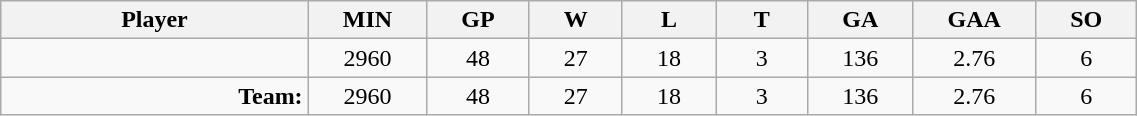<table class="wikitable sortable" width="60%">
<tr>
<th bgcolor="#DDDDFF" width="10%">Player</th>
<th width="3%" bgcolor="#DDDDFF" title="Minutes played">MIN</th>
<th width="3%" bgcolor="#DDDDFF" title="Games played in">GP</th>
<th width="3%" bgcolor="#DDDDFF" title="Wins">W</th>
<th width="3%" bgcolor="#DDDDFF"title="Losses">L</th>
<th width="3%" bgcolor="#DDDDFF" title="Ties">T</th>
<th width="3%" bgcolor="#DDDDFF" title="Goals against">GA</th>
<th width="3%" bgcolor="#DDDDFF" title="Goals against average">GAA</th>
<th width="3%" bgcolor="#DDDDFF"title="Shut-outs">SO</th>
</tr>
<tr align="center">
<td align="right"></td>
<td>2960</td>
<td>48</td>
<td>27</td>
<td>18</td>
<td>3</td>
<td>136</td>
<td>2.76</td>
<td>6</td>
</tr>
<tr align="center">
<td align="right"><strong>Team:</strong></td>
<td>2960</td>
<td>48</td>
<td>27</td>
<td>18</td>
<td>3</td>
<td>136</td>
<td>2.76</td>
<td>6</td>
</tr>
</table>
